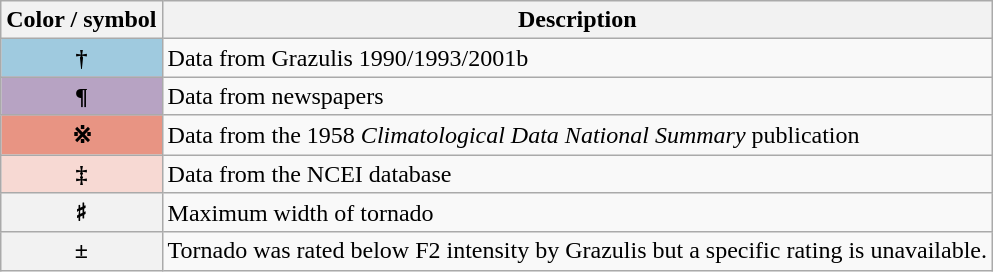<table class="wikitable">
<tr>
<th scope="col">Color / symbol</th>
<th scope="col">Description</th>
</tr>
<tr>
<th scope="row" style="background-color:#9FCADF;">†</th>
<td>Data from Grazulis 1990/1993/2001b</td>
</tr>
<tr>
<th scope="row" style="background-color:#B7A3C3;">¶</th>
<td>Data from newspapers</td>
</tr>
<tr>
<th scope="row" style="background-color:#E89483;">※</th>
<td>Data from the 1958 <em>Climatological Data National Summary</em> publication</td>
</tr>
<tr>
<th scope="row" style="background-color:#F7D9D3;">‡</th>
<td>Data from the NCEI database</td>
</tr>
<tr>
<th scope="row">♯</th>
<td>Maximum width of tornado</td>
</tr>
<tr>
<th scope="row">±</th>
<td>Tornado was rated below F2 intensity by Grazulis but a specific rating is unavailable.</td>
</tr>
</table>
